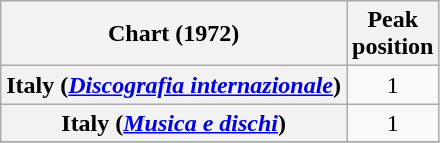<table class="wikitable plainrowheaders" style="text-align:center">
<tr>
<th scope="col">Chart (1972)</th>
<th scope="col">Peak<br>position</th>
</tr>
<tr>
<th scope="row">Italy (<em><a href='#'>Discografia internazionale</a></em>)</th>
<td style="text-align:center">1</td>
</tr>
<tr>
<th scope="row">Italy (<em><a href='#'>Musica e dischi</a></em>)</th>
<td style="text-align:center">1</td>
</tr>
<tr>
</tr>
</table>
